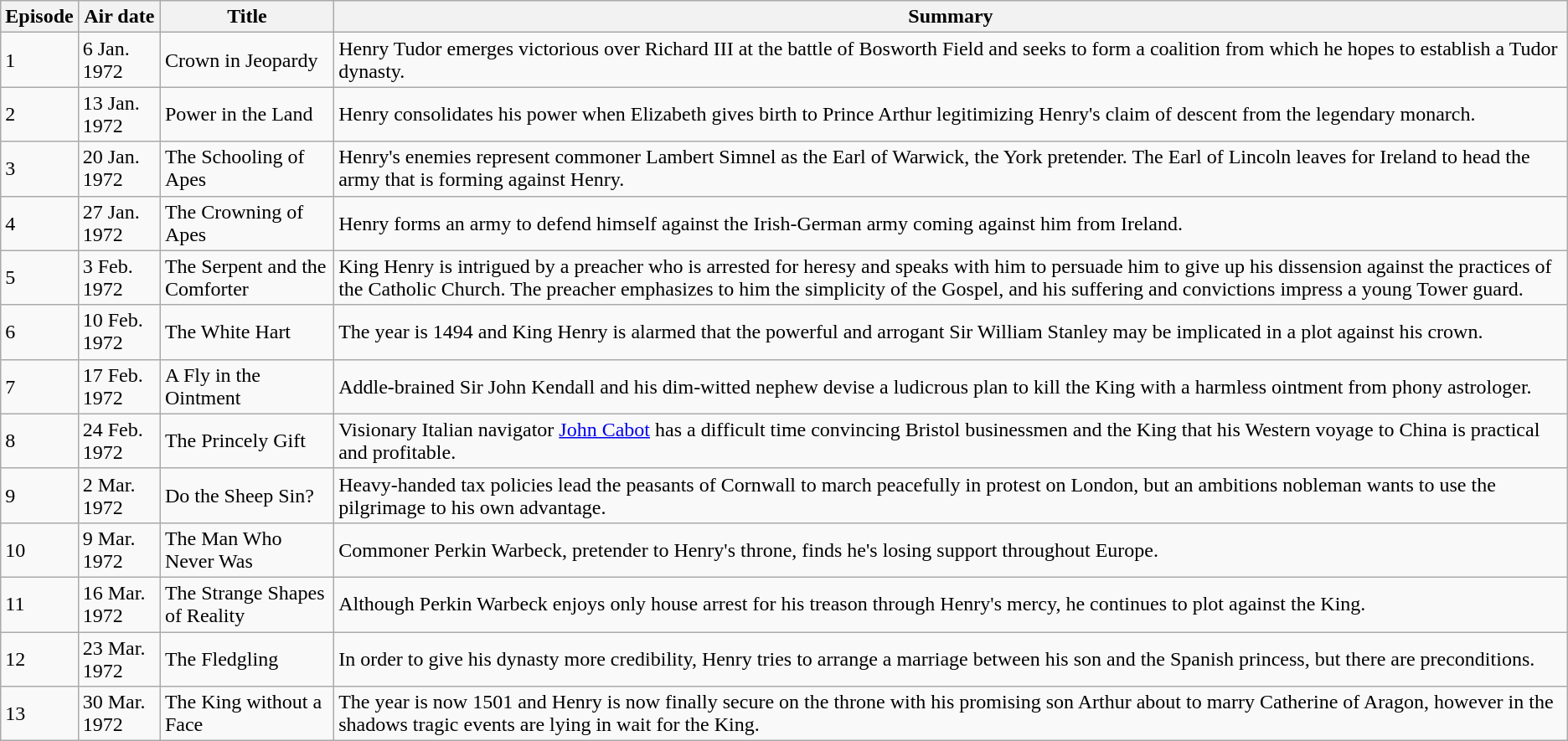<table class="wikitable">
<tr>
<th>Episode</th>
<th>Air date</th>
<th>Title</th>
<th>Summary</th>
</tr>
<tr>
<td>1</td>
<td>6 Jan. 1972</td>
<td>Crown in Jeopardy</td>
<td>Henry Tudor emerges victorious over Richard III at the battle of Bosworth Field and seeks to form a coalition from which he hopes to establish a Tudor dynasty.</td>
</tr>
<tr>
<td>2</td>
<td>13 Jan. 1972</td>
<td>Power in the Land</td>
<td>Henry consolidates his power when Elizabeth gives birth to Prince Arthur legitimizing Henry's claim of descent from the legendary monarch.</td>
</tr>
<tr>
<td>3</td>
<td>20 Jan. 1972</td>
<td>The Schooling of Apes</td>
<td>Henry's enemies represent commoner Lambert Simnel as the Earl of Warwick, the York pretender. The Earl of Lincoln leaves for Ireland to head the army that is forming against Henry.</td>
</tr>
<tr>
<td>4</td>
<td>27 Jan. 1972</td>
<td>The Crowning of Apes</td>
<td>Henry forms an army to defend himself against the Irish-German army coming against him from Ireland.</td>
</tr>
<tr>
<td>5</td>
<td>3 Feb. 1972</td>
<td>The Serpent and the Comforter</td>
<td>King Henry is intrigued by a preacher who is arrested for heresy and speaks with him to persuade him to give up his dissension against the practices of the Catholic Church. The preacher emphasizes to him the simplicity of the Gospel, and his suffering and convictions impress a young Tower guard.</td>
</tr>
<tr>
<td>6</td>
<td>10 Feb. 1972</td>
<td>The White Hart</td>
<td>The year is 1494 and King Henry is alarmed that the powerful and arrogant Sir William Stanley may be implicated in a plot against his crown.</td>
</tr>
<tr>
<td>7</td>
<td>17 Feb. 1972</td>
<td>A Fly in the Ointment</td>
<td>Addle-brained Sir John Kendall and his dim-witted nephew devise a ludicrous plan to kill the King with a harmless ointment from phony astrologer.</td>
</tr>
<tr>
<td>8</td>
<td>24 Feb. 1972</td>
<td>The Princely Gift</td>
<td>Visionary Italian navigator <a href='#'>John Cabot</a> has a difficult time convincing Bristol businessmen and the King that his Western voyage to China is practical and profitable.</td>
</tr>
<tr>
<td>9</td>
<td>2 Mar. 1972</td>
<td>Do the Sheep Sin?</td>
<td>Heavy-handed tax policies lead the peasants of Cornwall to march peacefully in protest on London, but an ambitions nobleman wants to use the pilgrimage to his own advantage.</td>
</tr>
<tr>
<td>10</td>
<td>9 Mar. 1972</td>
<td>The Man Who Never Was</td>
<td>Commoner Perkin Warbeck, pretender to Henry's throne, finds he's losing support throughout Europe.</td>
</tr>
<tr>
<td>11</td>
<td>16 Mar. 1972</td>
<td>The Strange Shapes of Reality</td>
<td>Although Perkin Warbeck enjoys only house arrest for his treason through Henry's mercy, he continues to plot against the King.</td>
</tr>
<tr>
<td>12</td>
<td>23 Mar. 1972</td>
<td>The Fledgling</td>
<td>In order to give his dynasty more credibility, Henry tries to arrange a marriage between his son and the Spanish princess, but there are preconditions.</td>
</tr>
<tr>
<td>13</td>
<td>30 Mar. 1972</td>
<td>The King without a Face</td>
<td>The year is now 1501 and Henry is now finally secure on the throne with his promising son Arthur about to marry Catherine of Aragon, however in the shadows tragic events are lying in wait for the King.</td>
</tr>
</table>
